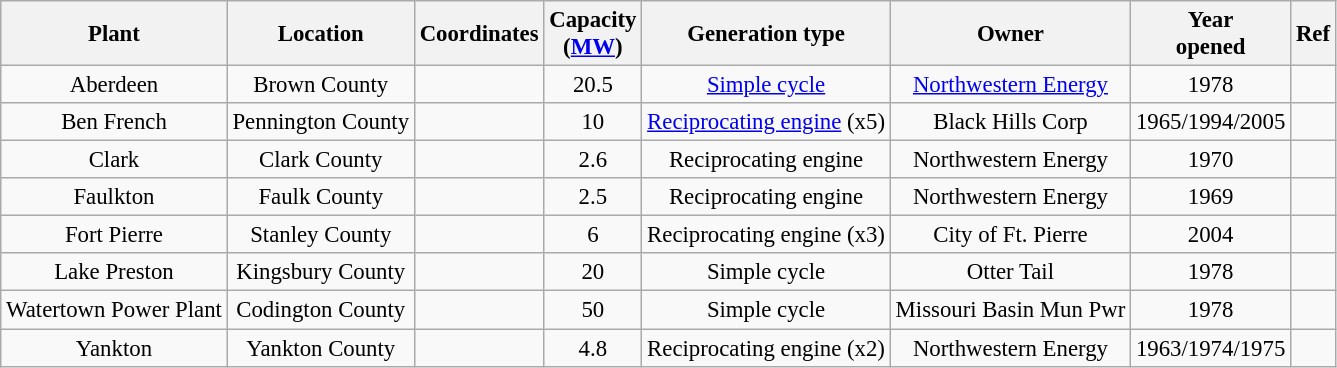<table class="wikitable sortable" style="font-size:95%; text-align:center;">
<tr>
<th>Plant</th>
<th>Location</th>
<th>Coordinates</th>
<th>Capacity<br>(<a href='#'>MW</a>)</th>
<th>Generation type</th>
<th>Owner</th>
<th>Year<br>opened</th>
<th>Ref</th>
</tr>
<tr>
<td>Aberdeen</td>
<td>Brown County</td>
<td></td>
<td>20.5</td>
<td><a href='#'>Simple cycle</a></td>
<td><a href='#'>Northwestern Energy</a></td>
<td>1978</td>
<td></td>
</tr>
<tr>
<td>Ben French</td>
<td>Pennington County</td>
<td></td>
<td>10</td>
<td><a href='#'>Reciprocating engine</a> (x5)</td>
<td>Black Hills Corp</td>
<td>1965/1994/2005</td>
<td></td>
</tr>
<tr>
<td>Clark</td>
<td>Clark County</td>
<td></td>
<td>2.6</td>
<td>Reciprocating engine</td>
<td>Northwestern Energy</td>
<td>1970</td>
<td></td>
</tr>
<tr>
<td>Faulkton</td>
<td>Faulk County</td>
<td></td>
<td>2.5</td>
<td>Reciprocating engine</td>
<td>Northwestern Energy</td>
<td>1969</td>
<td></td>
</tr>
<tr>
<td>Fort Pierre</td>
<td>Stanley County</td>
<td></td>
<td>6</td>
<td>Reciprocating engine (x3)</td>
<td>City of Ft. Pierre</td>
<td>2004</td>
<td></td>
</tr>
<tr>
<td>Lake Preston</td>
<td>Kingsbury County</td>
<td></td>
<td>20</td>
<td>Simple cycle</td>
<td>Otter Tail</td>
<td>1978</td>
<td></td>
</tr>
<tr>
<td>Watertown Power Plant</td>
<td>Codington County</td>
<td></td>
<td>50</td>
<td>Simple cycle</td>
<td>Missouri Basin Mun Pwr</td>
<td>1978</td>
<td></td>
</tr>
<tr>
<td>Yankton</td>
<td>Yankton County</td>
<td></td>
<td>4.8</td>
<td>Reciprocating engine (x2)</td>
<td>Northwestern Energy</td>
<td>1963/1974/1975</td>
<td></td>
</tr>
</table>
